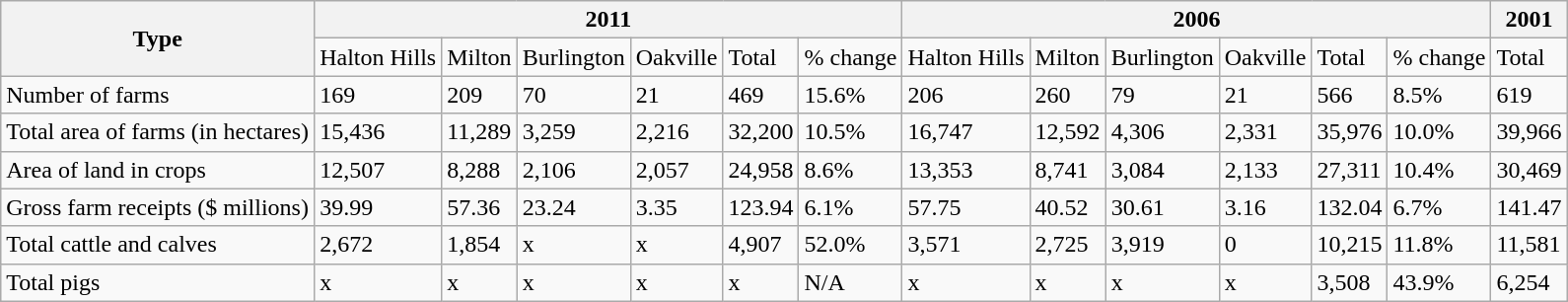<table class="wikitable">
<tr>
<th rowspan = "2">Type</th>
<th colspan = "6">2011</th>
<th colspan = "6">2006</th>
<th>2001</th>
</tr>
<tr>
<td>Halton Hills</td>
<td>Milton</td>
<td>Burlington</td>
<td>Oakville</td>
<td>Total</td>
<td>% change</td>
<td>Halton Hills</td>
<td>Milton</td>
<td>Burlington</td>
<td>Oakville</td>
<td>Total</td>
<td>% change</td>
<td>Total</td>
</tr>
<tr>
<td>Number of farms</td>
<td>169</td>
<td>209</td>
<td>70</td>
<td>21</td>
<td>469</td>
<td>15.6%</td>
<td>206</td>
<td>260</td>
<td>79</td>
<td>21</td>
<td>566</td>
<td>8.5%</td>
<td>619</td>
</tr>
<tr>
<td>Total area of farms (in hectares)</td>
<td>15,436</td>
<td>11,289</td>
<td>3,259</td>
<td>2,216</td>
<td>32,200</td>
<td>10.5%</td>
<td>16,747</td>
<td>12,592</td>
<td>4,306</td>
<td>2,331</td>
<td>35,976</td>
<td>10.0%</td>
<td>39,966</td>
</tr>
<tr>
<td>Area of land in crops</td>
<td>12,507</td>
<td>8,288</td>
<td>2,106</td>
<td>2,057</td>
<td>24,958</td>
<td>8.6%</td>
<td>13,353</td>
<td>8,741</td>
<td>3,084</td>
<td>2,133</td>
<td>27,311</td>
<td>10.4%</td>
<td>30,469</td>
</tr>
<tr>
<td>Gross farm receipts ($ millions)</td>
<td>39.99</td>
<td>57.36</td>
<td>23.24</td>
<td>3.35</td>
<td>123.94</td>
<td>6.1%</td>
<td>57.75</td>
<td>40.52</td>
<td>30.61</td>
<td>3.16</td>
<td>132.04</td>
<td>6.7%</td>
<td>141.47</td>
</tr>
<tr>
<td>Total cattle and calves</td>
<td>2,672</td>
<td>1,854</td>
<td>x</td>
<td>x</td>
<td>4,907</td>
<td>52.0%</td>
<td>3,571</td>
<td>2,725</td>
<td>3,919</td>
<td>0</td>
<td>10,215</td>
<td>11.8%</td>
<td>11,581</td>
</tr>
<tr>
<td>Total pigs</td>
<td>x</td>
<td>x</td>
<td>x</td>
<td>x</td>
<td>x</td>
<td>N/A</td>
<td>x</td>
<td>x</td>
<td>x</td>
<td>x</td>
<td>3,508</td>
<td>43.9%</td>
<td>6,254</td>
</tr>
</table>
